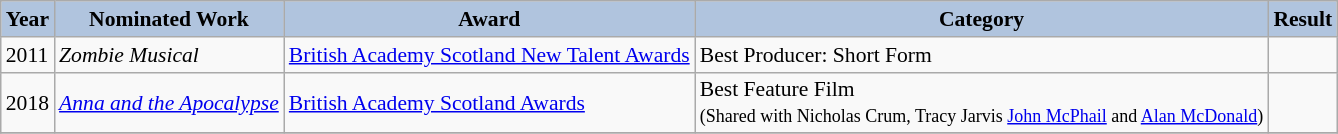<table class="wikitable" style="font-size:90%">
<tr style="text-align:center;">
<th style="background:#B0C4DE;">Year</th>
<th style="background:#B0C4DE;">Nominated Work</th>
<th style="background:#B0C4DE;">Award</th>
<th style="background:#B0C4DE;">Category</th>
<th style="background:#B0C4DE;">Result</th>
</tr>
<tr>
<td>2011</td>
<td><em>Zombie Musical</em></td>
<td><a href='#'>British Academy Scotland New Talent Awards</a></td>
<td>Best Producer: Short Form</td>
<td></td>
</tr>
<tr>
<td>2018</td>
<td><em><a href='#'>Anna and the Apocalypse</a></em></td>
<td><a href='#'>British Academy Scotland Awards</a></td>
<td>Best Feature Film<br><small>(Shared with Nicholas Crum, Tracy Jarvis <a href='#'>John McPhail</a> and <a href='#'>Alan McDonald</a>)</small></td>
<td></td>
</tr>
<tr>
</tr>
</table>
